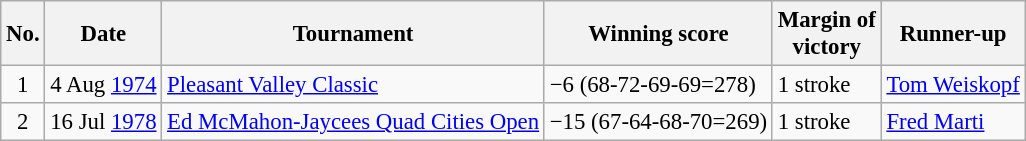<table class="wikitable" style="font-size:95%;">
<tr>
<th>No.</th>
<th>Date</th>
<th>Tournament</th>
<th>Winning score</th>
<th>Margin of<br>victory</th>
<th>Runner-up</th>
</tr>
<tr>
<td align=center>1</td>
<td align=right>4 Aug <a href='#'>1974</a></td>
<td><a href='#'>Pleasant Valley Classic</a></td>
<td>−6 (68-72-69-69=278)</td>
<td>1 stroke</td>
<td> <a href='#'>Tom Weiskopf</a></td>
</tr>
<tr>
<td align=center>2</td>
<td align=right>16 Jul <a href='#'>1978</a></td>
<td><a href='#'>Ed McMahon-Jaycees Quad Cities Open</a></td>
<td>−15 (67-64-68-70=269)</td>
<td>1 stroke</td>
<td> <a href='#'>Fred Marti</a></td>
</tr>
</table>
